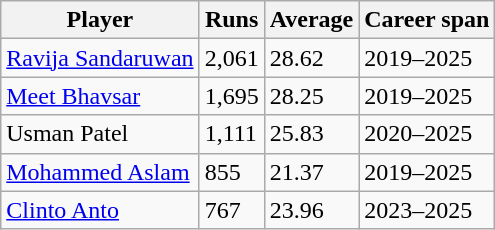<table class="wikitable">
<tr>
<th>Player</th>
<th>Runs</th>
<th>Average</th>
<th>Career span</th>
</tr>
<tr>
<td><a href='#'>Ravija Sandaruwan</a></td>
<td>2,061</td>
<td>28.62</td>
<td>2019–2025</td>
</tr>
<tr>
<td><a href='#'>Meet Bhavsar</a></td>
<td>1,695</td>
<td>28.25</td>
<td>2019–2025</td>
</tr>
<tr>
<td>Usman Patel</td>
<td>1,111</td>
<td>25.83</td>
<td>2020–2025</td>
</tr>
<tr>
<td><a href='#'>Mohammed Aslam</a></td>
<td>855</td>
<td>21.37</td>
<td>2019–2025</td>
</tr>
<tr>
<td><a href='#'>Clinto Anto</a></td>
<td>767</td>
<td>23.96</td>
<td>2023–2025</td>
</tr>
</table>
